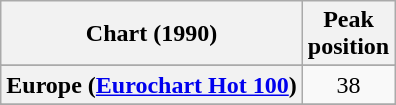<table class="wikitable sortable plainrowheaders" style="text-align:center">
<tr>
<th>Chart (1990)</th>
<th>Peak<br>position</th>
</tr>
<tr>
</tr>
<tr>
<th scope="row">Europe (<a href='#'>Eurochart Hot 100</a>)</th>
<td>38</td>
</tr>
<tr>
</tr>
<tr>
</tr>
<tr>
</tr>
<tr>
</tr>
<tr>
</tr>
<tr>
</tr>
<tr>
</tr>
</table>
